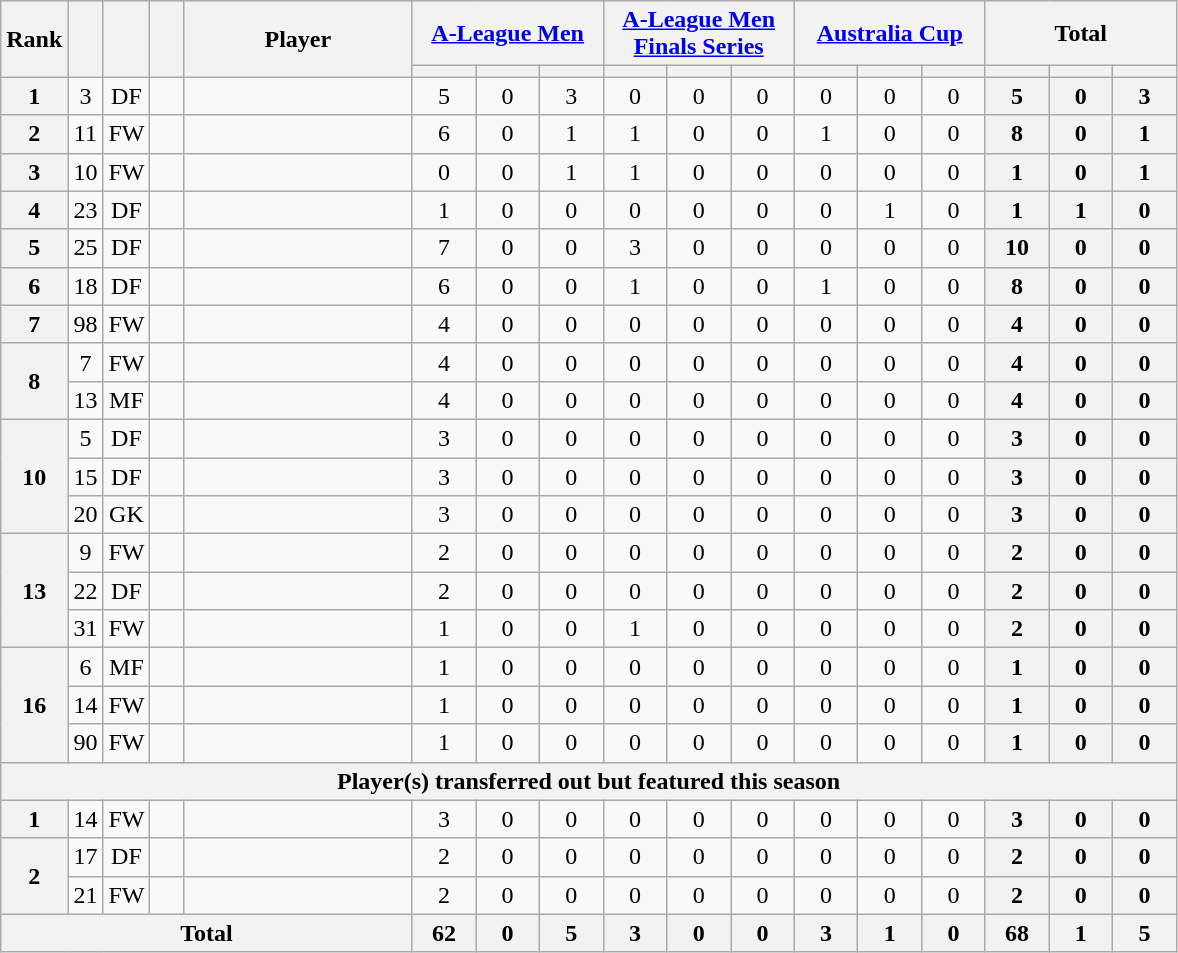<table class="wikitable sortable" style="text-align:center;">
<tr>
<th rowspan="2" width="15">Rank</th>
<th rowspan="2" width="15"></th>
<th rowspan="2" width="15"></th>
<th rowspan="2" width="15"></th>
<th rowspan="2" width="145">Player</th>
<th colspan="3" width="120"><a href='#'>A-League Men</a></th>
<th colspan="3" width="120"><a href='#'>A-League Men Finals Series</a></th>
<th colspan="3" width="120"><a href='#'>Australia Cup</a></th>
<th colspan="3" width="120">Total</th>
</tr>
<tr>
<th style="width:30px"></th>
<th style="width:30px"></th>
<th style="width:30px"></th>
<th style="width:30px"></th>
<th style="width:30px"></th>
<th style="width:30px"></th>
<th style="width:30px"></th>
<th style="width:30px"></th>
<th style="width:30px"></th>
<th style="width:30px"></th>
<th style="width:30px"></th>
<th style="width:30px"></th>
</tr>
<tr>
<th>1</th>
<td>3</td>
<td>DF</td>
<td></td>
<td align="left"><br></td>
<td>5</td>
<td>0</td>
<td>3<br></td>
<td>0</td>
<td>0</td>
<td>0<br></td>
<td>0</td>
<td>0</td>
<td>0<br></td>
<th>5</th>
<th>0</th>
<th>3</th>
</tr>
<tr>
<th>2</th>
<td>11</td>
<td>FW</td>
<td></td>
<td align="left"><br></td>
<td>6</td>
<td>0</td>
<td>1<br></td>
<td>1</td>
<td>0</td>
<td>0<br></td>
<td>1</td>
<td>0</td>
<td>0<br></td>
<th>8</th>
<th>0</th>
<th>1</th>
</tr>
<tr>
<th>3</th>
<td>10</td>
<td>FW</td>
<td></td>
<td align="left"><br></td>
<td>0</td>
<td>0</td>
<td>1<br></td>
<td>1</td>
<td>0</td>
<td>0<br></td>
<td>0</td>
<td>0</td>
<td>0<br></td>
<th>1</th>
<th>0</th>
<th>1</th>
</tr>
<tr>
<th>4</th>
<td>23</td>
<td>DF</td>
<td></td>
<td align="left"><br></td>
<td>1</td>
<td>0</td>
<td>0<br></td>
<td>0</td>
<td>0</td>
<td>0<br></td>
<td>0</td>
<td>1</td>
<td>0<br></td>
<th>1</th>
<th>1</th>
<th>0</th>
</tr>
<tr>
<th>5</th>
<td>25</td>
<td>DF</td>
<td></td>
<td align="left"><br></td>
<td>7</td>
<td>0</td>
<td>0<br></td>
<td>3</td>
<td>0</td>
<td>0<br></td>
<td>0</td>
<td>0</td>
<td>0<br></td>
<th>10</th>
<th>0</th>
<th>0</th>
</tr>
<tr>
<th>6</th>
<td>18</td>
<td>DF</td>
<td></td>
<td align="left"><br></td>
<td>6</td>
<td>0</td>
<td>0<br></td>
<td>1</td>
<td>0</td>
<td>0<br></td>
<td>1</td>
<td>0</td>
<td>0<br></td>
<th>8</th>
<th>0</th>
<th>0</th>
</tr>
<tr>
<th>7</th>
<td>98</td>
<td>FW</td>
<td></td>
<td align="left"><br></td>
<td>4</td>
<td>0</td>
<td>0<br></td>
<td>0</td>
<td>0</td>
<td>0<br></td>
<td>0</td>
<td>0</td>
<td>0<br></td>
<th>4</th>
<th>0</th>
<th>0</th>
</tr>
<tr>
<th rowspan="2">8</th>
<td>7</td>
<td>FW</td>
<td></td>
<td align="left"><br></td>
<td>4</td>
<td>0</td>
<td>0<br></td>
<td>0</td>
<td>0</td>
<td>0<br></td>
<td>0</td>
<td>0</td>
<td>0<br></td>
<th>4</th>
<th>0</th>
<th>0</th>
</tr>
<tr>
<td>13</td>
<td>MF</td>
<td></td>
<td align="left"><br></td>
<td>4</td>
<td>0</td>
<td>0<br></td>
<td>0</td>
<td>0</td>
<td>0<br></td>
<td>0</td>
<td>0</td>
<td>0<br></td>
<th>4</th>
<th>0</th>
<th>0</th>
</tr>
<tr>
<th rowspan="3">10</th>
<td>5</td>
<td>DF</td>
<td></td>
<td align="left"><br></td>
<td>3</td>
<td>0</td>
<td>0<br></td>
<td>0</td>
<td>0</td>
<td>0<br></td>
<td>0</td>
<td>0</td>
<td>0<br></td>
<th>3</th>
<th>0</th>
<th>0</th>
</tr>
<tr>
<td>15</td>
<td>DF</td>
<td></td>
<td align="left"><br></td>
<td>3</td>
<td>0</td>
<td>0<br></td>
<td>0</td>
<td>0</td>
<td>0<br></td>
<td>0</td>
<td>0</td>
<td>0<br></td>
<th>3</th>
<th>0</th>
<th>0</th>
</tr>
<tr>
<td>20</td>
<td>GK</td>
<td></td>
<td align="left"><br></td>
<td>3</td>
<td>0</td>
<td>0<br></td>
<td>0</td>
<td>0</td>
<td>0<br></td>
<td>0</td>
<td>0</td>
<td>0<br></td>
<th>3</th>
<th>0</th>
<th>0</th>
</tr>
<tr>
<th rowspan="3">13</th>
<td>9</td>
<td>FW</td>
<td></td>
<td align="left"><br></td>
<td>2</td>
<td>0</td>
<td>0<br></td>
<td>0</td>
<td>0</td>
<td>0<br></td>
<td>0</td>
<td>0</td>
<td>0<br></td>
<th>2</th>
<th>0</th>
<th>0</th>
</tr>
<tr>
<td>22</td>
<td>DF</td>
<td></td>
<td align="left"><br></td>
<td>2</td>
<td>0</td>
<td>0<br></td>
<td>0</td>
<td>0</td>
<td>0<br></td>
<td>0</td>
<td>0</td>
<td>0<br></td>
<th>2</th>
<th>0</th>
<th>0</th>
</tr>
<tr>
<td>31</td>
<td>FW</td>
<td></td>
<td align="left"><br></td>
<td>1</td>
<td>0</td>
<td>0<br></td>
<td>1</td>
<td>0</td>
<td>0<br></td>
<td>0</td>
<td>0</td>
<td>0<br></td>
<th>2</th>
<th>0</th>
<th>0</th>
</tr>
<tr>
<th rowspan="3">16</th>
<td>6</td>
<td>MF</td>
<td></td>
<td align="left"><br></td>
<td>1</td>
<td>0</td>
<td>0<br></td>
<td>0</td>
<td>0</td>
<td>0<br></td>
<td>0</td>
<td>0</td>
<td>0<br></td>
<th>1</th>
<th>0</th>
<th>0</th>
</tr>
<tr>
<td>14</td>
<td>FW</td>
<td></td>
<td align="left"><br></td>
<td>1</td>
<td>0</td>
<td>0<br></td>
<td>0</td>
<td>0</td>
<td>0<br></td>
<td>0</td>
<td>0</td>
<td>0<br></td>
<th>1</th>
<th>0</th>
<th>0</th>
</tr>
<tr>
<td>90</td>
<td>FW</td>
<td></td>
<td align="left"><br></td>
<td>1</td>
<td>0</td>
<td>0<br></td>
<td>0</td>
<td>0</td>
<td>0<br></td>
<td>0</td>
<td>0</td>
<td>0<br></td>
<th>1</th>
<th>0</th>
<th>0</th>
</tr>
<tr>
<th colspan="17">Player(s) transferred out but featured this season</th>
</tr>
<tr>
<th>1</th>
<td>14</td>
<td>FW</td>
<td></td>
<td align="left"><br></td>
<td>3</td>
<td>0</td>
<td>0<br></td>
<td>0</td>
<td>0</td>
<td>0<br></td>
<td>0</td>
<td>0</td>
<td>0<br></td>
<th>3</th>
<th>0</th>
<th>0</th>
</tr>
<tr>
<th rowspan="2">2</th>
<td>17</td>
<td>DF</td>
<td></td>
<td align="left"><br></td>
<td>2</td>
<td>0</td>
<td>0<br></td>
<td>0</td>
<td>0</td>
<td>0<br></td>
<td>0</td>
<td>0</td>
<td>0<br></td>
<th>2</th>
<th>0</th>
<th>0</th>
</tr>
<tr>
<td>21</td>
<td>FW</td>
<td></td>
<td align="left"><br></td>
<td>2</td>
<td>0</td>
<td>0<br></td>
<td>0</td>
<td>0</td>
<td>0<br></td>
<td>0</td>
<td>0</td>
<td>0<br></td>
<th>2</th>
<th>0</th>
<th>0</th>
</tr>
<tr>
<th colspan="5">Total<br></th>
<th>62</th>
<th>0</th>
<th>5<br></th>
<th>3</th>
<th>0</th>
<th>0<br></th>
<th>3</th>
<th>1</th>
<th>0<br></th>
<th>68</th>
<th>1</th>
<th>5</th>
</tr>
</table>
